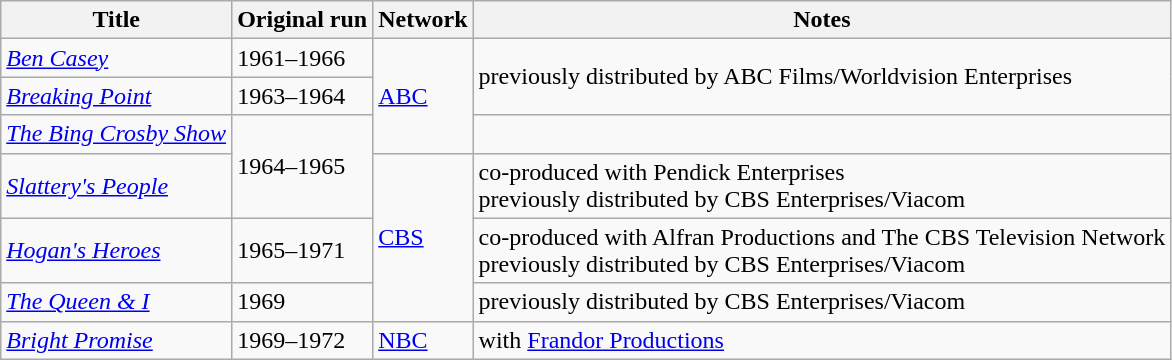<table class="wikitable sortable">
<tr>
<th>Title</th>
<th>Original run</th>
<th>Network</th>
<th>Notes</th>
</tr>
<tr>
<td><em><a href='#'>Ben Casey</a></em></td>
<td>1961–1966</td>
<td rowspan="3"><a href='#'>ABC</a></td>
<td rowspan="2">previously distributed by ABC Films/Worldvision Enterprises</td>
</tr>
<tr>
<td><em><a href='#'>Breaking Point</a></em></td>
<td>1963–1964</td>
</tr>
<tr>
<td><em><a href='#'>The Bing Crosby Show</a></em></td>
<td rowspan="2">1964–1965</td>
<td></td>
</tr>
<tr>
<td><em><a href='#'>Slattery's People</a></em></td>
<td rowspan="3"><a href='#'>CBS</a></td>
<td>co-produced with Pendick Enterprises <br>previously distributed by CBS Enterprises/Viacom</td>
</tr>
<tr>
<td><em><a href='#'>Hogan's Heroes</a></em></td>
<td>1965–1971</td>
<td>co-produced with Alfran Productions and The CBS Television Network<br>previously distributed by CBS Enterprises/Viacom</td>
</tr>
<tr>
<td><em><a href='#'>The Queen & I</a></em></td>
<td>1969</td>
<td>previously distributed by CBS Enterprises/Viacom</td>
</tr>
<tr>
<td><em><a href='#'>Bright Promise</a></em></td>
<td>1969–1972</td>
<td><a href='#'>NBC</a></td>
<td>with <a href='#'>Frandor Productions</a></td>
</tr>
</table>
